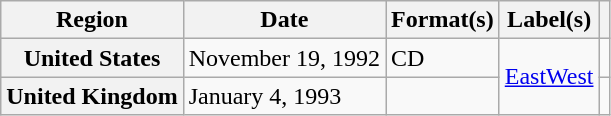<table class="wikitable plainrowheaders">
<tr>
<th scope="col">Region</th>
<th scope="col">Date</th>
<th scope="col">Format(s)</th>
<th scope="col">Label(s)</th>
<th scope="col"></th>
</tr>
<tr>
<th scope="row">United States</th>
<td>November 19, 1992</td>
<td>CD</td>
<td rowspan="2"><a href='#'>EastWest</a></td>
<td></td>
</tr>
<tr>
<th scope="row">United Kingdom</th>
<td>January 4, 1993</td>
<td></td>
<td></td>
</tr>
</table>
